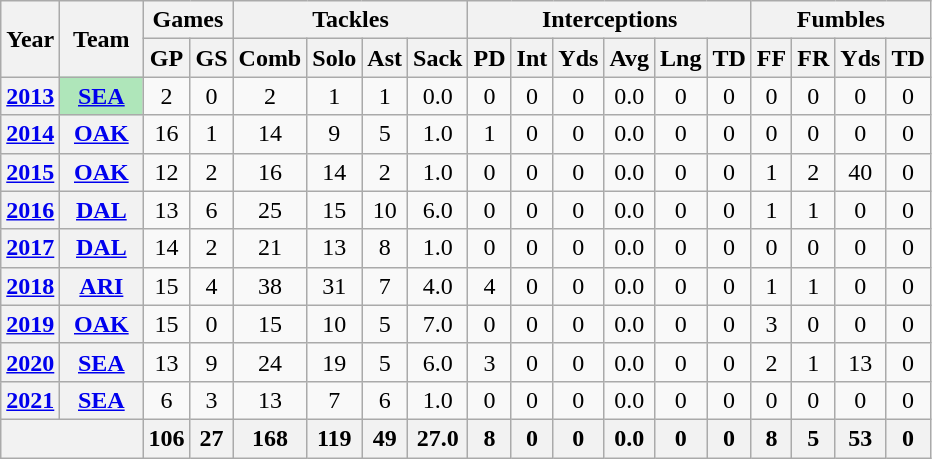<table class=wikitable style="text-align:center;">
<tr>
<th rowspan="2">Year</th>
<th rowspan="2">Team</th>
<th colspan="2">Games</th>
<th colspan="4">Tackles</th>
<th colspan="6">Interceptions</th>
<th colspan="4">Fumbles</th>
</tr>
<tr>
<th>GP</th>
<th>GS</th>
<th>Comb</th>
<th>Solo</th>
<th>Ast</th>
<th>Sack</th>
<th>PD</th>
<th>Int</th>
<th>Yds</th>
<th>Avg</th>
<th>Lng</th>
<th>TD</th>
<th>FF</th>
<th>FR</th>
<th>Yds</th>
<th>TD</th>
</tr>
<tr>
<th><a href='#'>2013</a></th>
<th style="background:#afe6ba; width:3em;"><a href='#'>SEA</a></th>
<td>2</td>
<td>0</td>
<td>2</td>
<td>1</td>
<td>1</td>
<td>0.0</td>
<td>0</td>
<td>0</td>
<td>0</td>
<td>0.0</td>
<td>0</td>
<td>0</td>
<td>0</td>
<td>0</td>
<td>0</td>
<td>0</td>
</tr>
<tr>
<th><a href='#'>2014</a></th>
<th><a href='#'>OAK</a></th>
<td>16</td>
<td>1</td>
<td>14</td>
<td>9</td>
<td>5</td>
<td>1.0</td>
<td>1</td>
<td>0</td>
<td>0</td>
<td>0.0</td>
<td>0</td>
<td>0</td>
<td>0</td>
<td>0</td>
<td>0</td>
<td>0</td>
</tr>
<tr>
<th><a href='#'>2015</a></th>
<th><a href='#'>OAK</a></th>
<td>12</td>
<td>2</td>
<td>16</td>
<td>14</td>
<td>2</td>
<td>1.0</td>
<td>0</td>
<td>0</td>
<td>0</td>
<td>0.0</td>
<td>0</td>
<td>0</td>
<td>1</td>
<td>2</td>
<td>40</td>
<td>0</td>
</tr>
<tr>
<th><a href='#'>2016</a></th>
<th><a href='#'>DAL</a></th>
<td>13</td>
<td>6</td>
<td>25</td>
<td>15</td>
<td>10</td>
<td>6.0</td>
<td>0</td>
<td>0</td>
<td>0</td>
<td>0.0</td>
<td>0</td>
<td>0</td>
<td>1</td>
<td>1</td>
<td>0</td>
<td>0</td>
</tr>
<tr>
<th><a href='#'>2017</a></th>
<th><a href='#'>DAL</a></th>
<td>14</td>
<td>2</td>
<td>21</td>
<td>13</td>
<td>8</td>
<td>1.0</td>
<td>0</td>
<td>0</td>
<td>0</td>
<td>0.0</td>
<td>0</td>
<td>0</td>
<td>0</td>
<td>0</td>
<td>0</td>
<td>0</td>
</tr>
<tr>
<th><a href='#'>2018</a></th>
<th><a href='#'>ARI</a></th>
<td>15</td>
<td>4</td>
<td>38</td>
<td>31</td>
<td>7</td>
<td>4.0</td>
<td>4</td>
<td>0</td>
<td>0</td>
<td>0.0</td>
<td>0</td>
<td>0</td>
<td>1</td>
<td>1</td>
<td>0</td>
<td>0</td>
</tr>
<tr>
<th><a href='#'>2019</a></th>
<th><a href='#'>OAK</a></th>
<td>15</td>
<td>0</td>
<td>15</td>
<td>10</td>
<td>5</td>
<td>7.0</td>
<td>0</td>
<td>0</td>
<td>0</td>
<td>0.0</td>
<td>0</td>
<td>0</td>
<td>3</td>
<td>0</td>
<td>0</td>
<td>0</td>
</tr>
<tr>
<th><a href='#'>2020</a></th>
<th><a href='#'>SEA</a></th>
<td>13</td>
<td>9</td>
<td>24</td>
<td>19</td>
<td>5</td>
<td>6.0</td>
<td>3</td>
<td>0</td>
<td>0</td>
<td>0.0</td>
<td>0</td>
<td>0</td>
<td>2</td>
<td>1</td>
<td>13</td>
<td>0</td>
</tr>
<tr>
<th><a href='#'>2021</a></th>
<th><a href='#'>SEA</a></th>
<td>6</td>
<td>3</td>
<td>13</td>
<td>7</td>
<td>6</td>
<td>1.0</td>
<td>0</td>
<td>0</td>
<td>0</td>
<td>0.0</td>
<td>0</td>
<td>0</td>
<td>0</td>
<td>0</td>
<td>0</td>
<td>0</td>
</tr>
<tr>
<th colspan="2"></th>
<th>106</th>
<th>27</th>
<th>168</th>
<th>119</th>
<th>49</th>
<th>27.0</th>
<th>8</th>
<th>0</th>
<th>0</th>
<th>0.0</th>
<th>0</th>
<th>0</th>
<th>8</th>
<th>5</th>
<th>53</th>
<th>0</th>
</tr>
</table>
